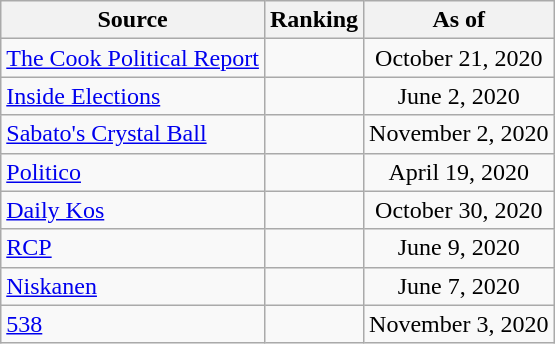<table class="wikitable" style="text-align:center">
<tr>
<th>Source</th>
<th>Ranking</th>
<th>As of</th>
</tr>
<tr>
<td align=left><a href='#'>The Cook Political Report</a></td>
<td></td>
<td>October 21, 2020</td>
</tr>
<tr>
<td align=left><a href='#'>Inside Elections</a></td>
<td></td>
<td>June 2, 2020</td>
</tr>
<tr>
<td align=left><a href='#'>Sabato's Crystal Ball</a></td>
<td></td>
<td>November 2, 2020</td>
</tr>
<tr>
<td align="left"><a href='#'>Politico</a></td>
<td></td>
<td>April 19, 2020</td>
</tr>
<tr>
<td align="left"><a href='#'>Daily Kos</a></td>
<td></td>
<td>October 30, 2020</td>
</tr>
<tr>
<td align="left"><a href='#'>RCP</a></td>
<td></td>
<td>June 9, 2020</td>
</tr>
<tr>
<td align="left"><a href='#'>Niskanen</a></td>
<td></td>
<td>June 7, 2020</td>
</tr>
<tr>
<td align="left"><a href='#'>538</a></td>
<td></td>
<td>November 3, 2020</td>
</tr>
</table>
